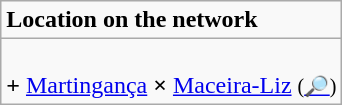<table role="presentation" class="wikitable mw-collapsible mw-collapsed floatright">
<tr>
<td><strong>Location on the network</strong></td>
</tr>
<tr>
<td><br><span><strong>+</strong> <a href='#'>Martingança</a></span> <span><strong>×</strong> <a href='#'>Maceira-Liz</a></span> <small>(<a href='#'>🔎</a>)</small></td>
</tr>
</table>
